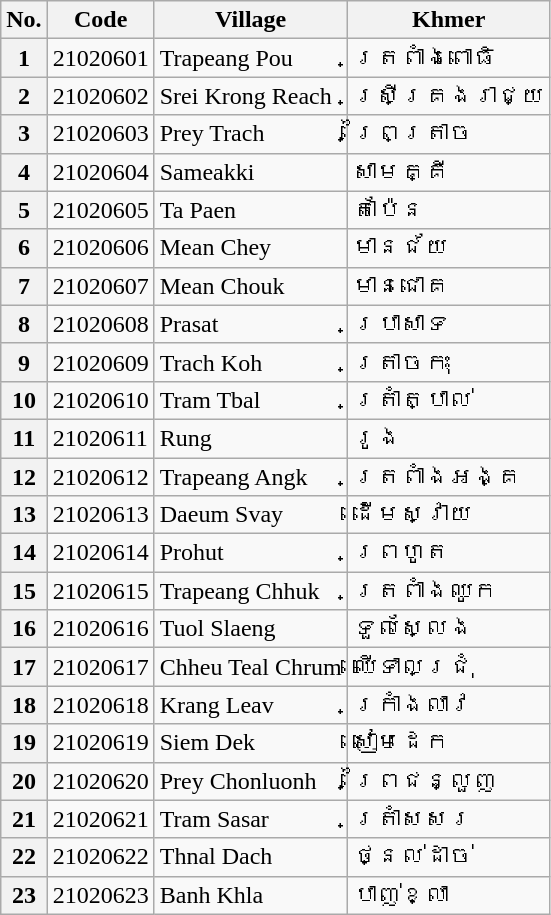<table class="wikitable sortable mw-collapsible">
<tr>
<th>No.</th>
<th>Code</th>
<th>Village</th>
<th>Khmer</th>
</tr>
<tr>
<th>1</th>
<td>21020601</td>
<td>Trapeang Pou</td>
<td>ត្រពាំងពោធិ</td>
</tr>
<tr>
<th>2</th>
<td>21020602</td>
<td>Srei Krong Reach</td>
<td>ស្រីគ្រងរាជ្យ</td>
</tr>
<tr>
<th>3</th>
<td>21020603</td>
<td>Prey Trach</td>
<td>ព្រៃត្រាច</td>
</tr>
<tr>
<th>4</th>
<td>21020604</td>
<td>Sameakki</td>
<td>សាមគ្គី</td>
</tr>
<tr>
<th>5</th>
<td>21020605</td>
<td>Ta Paen</td>
<td>តាប៉ែន</td>
</tr>
<tr>
<th>6</th>
<td>21020606</td>
<td>Mean Chey</td>
<td>មានជ័យ</td>
</tr>
<tr>
<th>7</th>
<td>21020607</td>
<td>Mean Chouk</td>
<td>មានជោគ</td>
</tr>
<tr>
<th>8</th>
<td>21020608</td>
<td>Prasat</td>
<td>ប្រាសាទ</td>
</tr>
<tr>
<th>9</th>
<td>21020609</td>
<td>Trach Koh</td>
<td>ត្រាចកុះ</td>
</tr>
<tr>
<th>10</th>
<td>21020610</td>
<td>Tram Tbal</td>
<td>ត្រាំត្បាល់</td>
</tr>
<tr>
<th>11</th>
<td>21020611</td>
<td>Rung</td>
<td>រូង</td>
</tr>
<tr>
<th>12</th>
<td>21020612</td>
<td>Trapeang Angk</td>
<td>ត្រពាំងអង្គ</td>
</tr>
<tr>
<th>13</th>
<td>21020613</td>
<td>Daeum Svay</td>
<td>ដើមស្វាយ</td>
</tr>
<tr>
<th>14</th>
<td>21020614</td>
<td>Prohut</td>
<td>ព្រហូត</td>
</tr>
<tr>
<th>15</th>
<td>21020615</td>
<td>Trapeang Chhuk</td>
<td>ត្រពាំងឈូក</td>
</tr>
<tr>
<th>16</th>
<td>21020616</td>
<td>Tuol Slaeng</td>
<td>ទួលស្លែង</td>
</tr>
<tr>
<th>17</th>
<td>21020617</td>
<td>Chheu Teal Chrum</td>
<td>ឈើទាលជ្រុំ</td>
</tr>
<tr>
<th>18</th>
<td>21020618</td>
<td>Krang Leav</td>
<td>ក្រាំងលាវ</td>
</tr>
<tr>
<th>19</th>
<td>21020619</td>
<td>Siem Dek</td>
<td>សៀមដេក</td>
</tr>
<tr>
<th>20</th>
<td>21020620</td>
<td>Prey Chonluonh</td>
<td>ព្រៃជន្លួញ</td>
</tr>
<tr>
<th>21</th>
<td>21020621</td>
<td>Tram Sasar</td>
<td>ត្រាំសសរ</td>
</tr>
<tr>
<th>22</th>
<td>21020622</td>
<td>Thnal Dach</td>
<td>ថ្នល់ដាច់</td>
</tr>
<tr>
<th>23</th>
<td>21020623</td>
<td>Banh Khla</td>
<td>បាញ់ខ្លា</td>
</tr>
</table>
